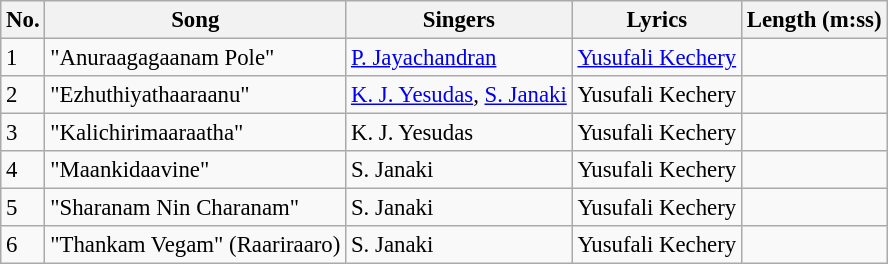<table class="wikitable" style="font-size:95%;">
<tr>
<th>No.</th>
<th>Song</th>
<th>Singers</th>
<th>Lyrics</th>
<th>Length (m:ss)</th>
</tr>
<tr>
<td>1</td>
<td>"Anuraagagaanam Pole"</td>
<td><a href='#'>P. Jayachandran</a></td>
<td><a href='#'>Yusufali Kechery</a></td>
<td></td>
</tr>
<tr>
<td>2</td>
<td>"Ezhuthiyathaaraanu"</td>
<td><a href='#'>K. J. Yesudas</a>, <a href='#'>S. Janaki</a></td>
<td>Yusufali Kechery</td>
<td></td>
</tr>
<tr>
<td>3</td>
<td>"Kalichirimaaraatha"</td>
<td>K. J. Yesudas</td>
<td>Yusufali Kechery</td>
<td></td>
</tr>
<tr>
<td>4</td>
<td>"Maankidaavine"</td>
<td>S. Janaki</td>
<td>Yusufali Kechery</td>
<td></td>
</tr>
<tr>
<td>5</td>
<td>"Sharanam Nin Charanam"</td>
<td>S. Janaki</td>
<td>Yusufali Kechery</td>
<td></td>
</tr>
<tr>
<td>6</td>
<td>"Thankam Vegam" (Raariraaro)</td>
<td>S. Janaki</td>
<td>Yusufali Kechery</td>
<td></td>
</tr>
</table>
